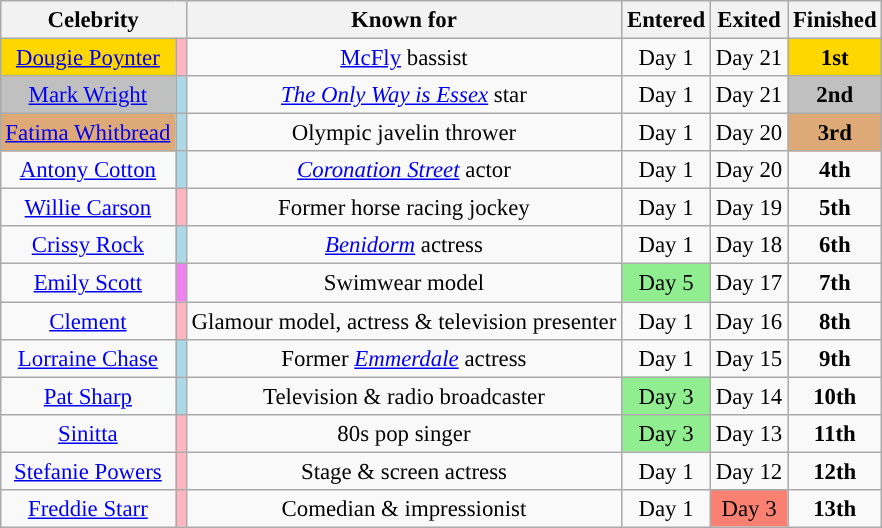<table class=wikitable sortable" style="text-align: center; white-space:nowrap; margin:auto; font-size:95.2%">
<tr>
<th style="width:27% scope="col" colspan=2>Celebrity</th>
<th style="width:49% scope="col">Known for</th>
<th style="width:8% scope="col">Entered</th>
<th style="width:8% scope="col">Exited</th>
<th style="width:8% scope="col">Finished</th>
</tr>
<tr>
<td style="background:gold"><a href='#'>Dougie Poynter</a></td>
<td style=background:lightpink></td>
<td><a href='#'>McFly</a> bassist</td>
<td>Day 1</td>
<td>Day 21</td>
<td style="background:gold"><strong>1st</strong></td>
</tr>
<tr>
<td style="background:silver"><a href='#'>Mark Wright</a></td>
<td style=background:lightblue></td>
<td><em><a href='#'>The Only Way is Essex</a></em> star</td>
<td>Day 1</td>
<td>Day 21</td>
<td style="background:silver"><strong>2nd</strong></td>
</tr>
<tr>
<td style="background:#da7"><a href='#'>Fatima Whitbread</a></td>
<td style=background:lightblue></td>
<td>Olympic javelin thrower</td>
<td>Day 1</td>
<td>Day 20</td>
<td style="background:#da7"><strong>3rd</strong></td>
</tr>
<tr>
<td><a href='#'>Antony Cotton</a></td>
<td style=background:lightblue></td>
<td><em><a href='#'>Coronation Street</a></em> actor</td>
<td>Day 1</td>
<td>Day 20</td>
<td><strong>4th</strong></td>
</tr>
<tr>
<td><a href='#'>Willie Carson</a></td>
<td style=background:lightpink></td>
<td>Former horse racing jockey</td>
<td>Day 1</td>
<td>Day 19</td>
<td><strong>5th</strong></td>
</tr>
<tr>
<td><a href='#'>Crissy Rock</a></td>
<td style=background:lightblue></td>
<td><em><a href='#'>Benidorm</a></em> actress</td>
<td>Day 1</td>
<td>Day 18</td>
<td><strong>6th</strong></td>
</tr>
<tr>
<td><a href='#'>Emily Scott</a></td>
<td style=background:violet></td>
<td>Swimwear model</td>
<td style="background:lightgreen">Day 5</td>
<td>Day 17</td>
<td><strong>7th</strong></td>
</tr>
<tr>
<td><a href='#'> Clement</a></td>
<td style=background:lightpink></td>
<td>Glamour model, actress & television presenter</td>
<td>Day 1</td>
<td>Day 16</td>
<td><strong>8th</strong></td>
</tr>
<tr>
<td><a href='#'>Lorraine Chase</a></td>
<td style=background:lightblue></td>
<td>Former <em><a href='#'>Emmerdale</a></em> actress</td>
<td>Day 1</td>
<td>Day 15</td>
<td><strong>9th</strong></td>
</tr>
<tr>
<td><a href='#'>Pat Sharp</a></td>
<td style=background:lightblue></td>
<td>Television & radio broadcaster</td>
<td style="background:lightgreen">Day 3</td>
<td>Day 14</td>
<td><strong>10th</strong></td>
</tr>
<tr>
<td><a href='#'>Sinitta</a></td>
<td style=background:lightpink></td>
<td>80s pop singer</td>
<td style="background:lightgreen">Day 3</td>
<td>Day 13</td>
<td><strong>11th</strong></td>
</tr>
<tr>
<td><a href='#'>Stefanie Powers</a></td>
<td style=background:lightpink></td>
<td>Stage & screen actress</td>
<td>Day 1</td>
<td>Day 12</td>
<td><strong>12th</strong></td>
</tr>
<tr>
<td><a href='#'>Freddie Starr</a></td>
<td style=background:lightpink></td>
<td>Comedian & impressionist</td>
<td>Day 1</td>
<td style="background:salmon">Day 3</td>
<td><strong>13th</strong></td>
</tr>
</table>
